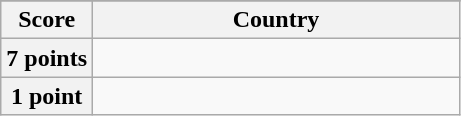<table class="wikitable">
<tr>
</tr>
<tr>
<th scope="col" width="20%">Score</th>
<th scope="col">Country</th>
</tr>
<tr>
<th scope="row">7 points</th>
<td></td>
</tr>
<tr>
<th scope="row">1 point</th>
<td></td>
</tr>
</table>
